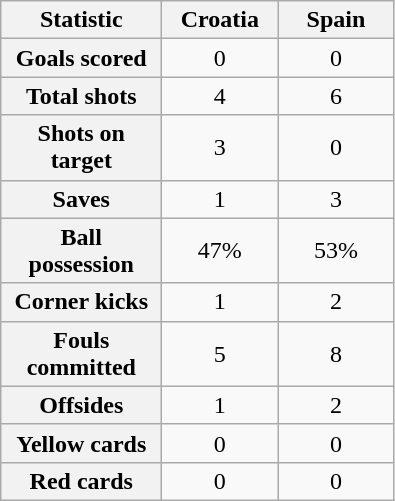<table class="wikitable plainrowheaders" style="text-align:center">
<tr>
<th scope="col" style="width:100px">Statistic</th>
<th scope="col" style="width:70px">Croatia</th>
<th scope="col" style="width:70px">Spain</th>
</tr>
<tr>
<th scope=row>Goals scored</th>
<td>0</td>
<td>0</td>
</tr>
<tr>
<th scope=row>Total shots</th>
<td>4</td>
<td>6</td>
</tr>
<tr>
<th scope=row>Shots on target</th>
<td>3</td>
<td>0</td>
</tr>
<tr>
<th scope=row>Saves</th>
<td>1</td>
<td>3</td>
</tr>
<tr>
<th scope=row>Ball possession</th>
<td>47%</td>
<td>53%</td>
</tr>
<tr>
<th scope=row>Corner kicks</th>
<td>1</td>
<td>2</td>
</tr>
<tr>
<th scope=row>Fouls committed</th>
<td>5</td>
<td>8</td>
</tr>
<tr>
<th scope=row>Offsides</th>
<td>1</td>
<td>2</td>
</tr>
<tr>
<th scope=row>Yellow cards</th>
<td>0</td>
<td>0</td>
</tr>
<tr>
<th scope=row>Red cards</th>
<td>0</td>
<td>0</td>
</tr>
</table>
